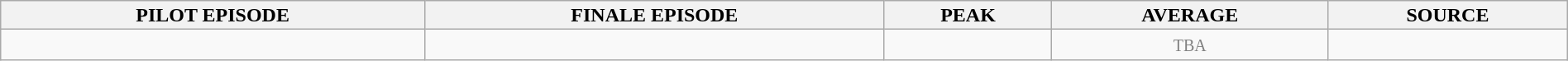<table class="wikitable" style="text-align:center; background:#f9f9f9; line-height:16px;" width="100%">
<tr>
<th>PILOT EPISODE</th>
<th>FINALE EPISODE</th>
<th>PEAK</th>
<th>AVERAGE</th>
<th>SOURCE</th>
</tr>
<tr>
<td></td>
<td></td>
<td></td>
<td style="text-align:center; color:gray;"><small>TBA</small></td>
<td></td>
</tr>
</table>
